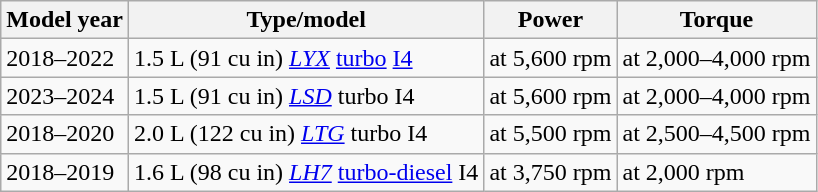<table class="wikitable">
<tr>
<th>Model year</th>
<th>Type/model</th>
<th>Power</th>
<th>Torque</th>
</tr>
<tr>
<td>2018–2022</td>
<td>1.5 L (91 cu in) <em><a href='#'>LYX</a></em> <a href='#'>turbo</a> <a href='#'>I4</a></td>
<td> at 5,600 rpm</td>
<td> at 2,000–4,000 rpm</td>
</tr>
<tr>
<td>2023–2024</td>
<td>1.5 L (91 cu in) <em><a href='#'>LSD</a></em> turbo I4</td>
<td> at 5,600 rpm</td>
<td> at 2,000–4,000 rpm</td>
</tr>
<tr>
<td>2018–2020</td>
<td>2.0 L (122 cu in) <em><a href='#'>LTG</a></em> turbo I4</td>
<td> at 5,500 rpm</td>
<td> at 2,500–4,500 rpm</td>
</tr>
<tr>
<td>2018–2019</td>
<td>1.6 L (98 cu in) <em><a href='#'>LH7</a></em> <a href='#'>turbo-diesel</a> I4</td>
<td> at 3,750 rpm</td>
<td> at 2,000 rpm</td>
</tr>
</table>
